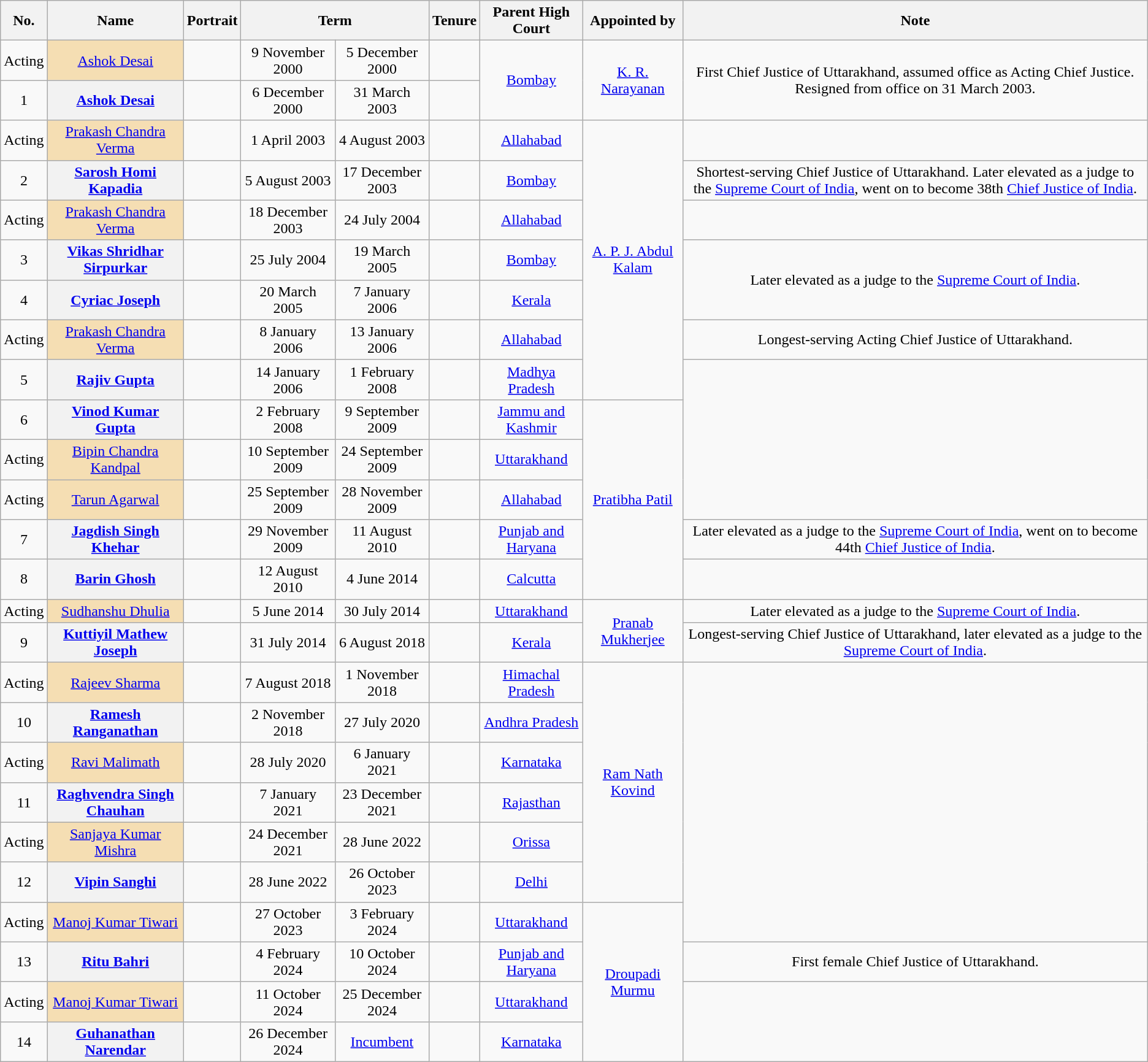<table class="wikitable sortable">
<tr>
<th scope=col>No.</th>
<th scope=col>Name<br></th>
<th scope=col>Portrait</th>
<th scope=col colspan=2>Term</th>
<th scope=col>Tenure</th>
<th scope=col>Parent High Court</th>
<th>Appointed by<br></th>
<th scope=col>Note</th>
</tr>
<tr style="text-align:center">
<td>Acting</td>
<td style="background-color:Wheat"><a href='#'>Ashok Desai</a><br></td>
<td></td>
<td>9 November 2000</td>
<td>5 December 2000</td>
<td></td>
<td rowspan="2"><a href='#'>Bombay</a></td>
<td rowspan="2"><a href='#'>K. R. Narayanan</a></td>
<td rowspan="2">First Chief Justice of Uttarakhand, assumed office as Acting Chief Justice. Resigned from office on 31 March 2003.</td>
</tr>
<tr style="text-align:center">
<td>1</td>
<th><a href='#'>Ashok Desai</a><br></th>
<td></td>
<td>6 December 2000</td>
<td>31 March 2003</td>
<td> <em></em></td>
</tr>
<tr style="text-align:center">
<td>Acting</td>
<td style="background-color:Wheat"><a href='#'>Prakash Chandra Verma</a><br></td>
<td></td>
<td>1 April 2003</td>
<td>4 August 2003</td>
<td></td>
<td><a href='#'>Allahabad</a></td>
<td rowspan="7"><a href='#'>A. P. J. Abdul Kalam</a></td>
<td></td>
</tr>
<tr style="text-align:center">
<td>2</td>
<th><a href='#'>Sarosh Homi Kapadia</a><br></th>
<td></td>
<td>5 August 2003</td>
<td>17 December 2003</td>
<td></td>
<td><a href='#'>Bombay</a></td>
<td>Shortest-serving Chief Justice of Uttarakhand. Later elevated as a judge to the <a href='#'>Supreme Court of India</a>, went on to become 38th <a href='#'>Chief Justice of India</a>.</td>
</tr>
<tr style="text-align:center">
<td>Acting</td>
<td style="background-color:Wheat"><a href='#'>Prakash Chandra Verma</a><br></td>
<td></td>
<td>18 December 2003</td>
<td>24 July 2004</td>
<td></td>
<td><a href='#'>Allahabad</a></td>
<td></td>
</tr>
<tr style="text-align:center">
<td>3</td>
<th><a href='#'>Vikas Shridhar Sirpurkar</a><br></th>
<td></td>
<td>25 July 2004</td>
<td>19 March 2005</td>
<td></td>
<td><a href='#'>Bombay</a></td>
<td rowspan="2">Later elevated as a judge to the <a href='#'>Supreme Court of India</a>.</td>
</tr>
<tr style="text-align:center">
<td>4</td>
<th><a href='#'>Cyriac Joseph</a><br></th>
<td></td>
<td>20 March 2005</td>
<td>7 January 2006</td>
<td></td>
<td><a href='#'>Kerala</a></td>
</tr>
<tr style="text-align:center">
<td>Acting</td>
<td style="background-color:Wheat"><a href='#'>Prakash Chandra Verma</a><br></td>
<td></td>
<td>8 January 2006</td>
<td>13 January 2006</td>
<td> <em></em></td>
<td><a href='#'>Allahabad</a></td>
<td>Longest-serving Acting Chief Justice of Uttarakhand.</td>
</tr>
<tr style="text-align:center">
<td>5</td>
<th><a href='#'>Rajiv Gupta</a><br></th>
<td></td>
<td>14 January 2006</td>
<td>1 February 2008</td>
<td></td>
<td><a href='#'>Madhya Pradesh</a></td>
<td rowspan="4"></td>
</tr>
<tr style="text-align:center">
<td>6</td>
<th><a href='#'>Vinod Kumar Gupta</a><br></th>
<td></td>
<td>2 February 2008</td>
<td>9 September 2009</td>
<td></td>
<td><a href='#'>Jammu and Kashmir</a></td>
<td rowspan="5"><a href='#'>Pratibha Patil</a></td>
</tr>
<tr style="text-align:center">
<td>Acting</td>
<td style="background-color:Wheat"><a href='#'>Bipin Chandra Kandpal</a><br></td>
<td></td>
<td>10 September 2009</td>
<td>24 September 2009</td>
<td></td>
<td><a href='#'>Uttarakhand</a></td>
</tr>
<tr style="text-align:center">
<td>Acting</td>
<td style="background-color:Wheat"><a href='#'>Tarun Agarwal</a><br></td>
<td></td>
<td>25 September 2009</td>
<td>28 November 2009</td>
<td></td>
<td><a href='#'>Allahabad</a></td>
</tr>
<tr style="text-align:center">
<td>7</td>
<th><a href='#'>Jagdish Singh Khehar</a><br></th>
<td></td>
<td>29 November 2009</td>
<td>11 August 2010</td>
<td></td>
<td><a href='#'>Punjab and Haryana</a></td>
<td>Later elevated as a judge to the <a href='#'>Supreme Court of India</a>, went on to become 44th <a href='#'>Chief Justice of India</a>.</td>
</tr>
<tr style="text-align:center">
<td>8</td>
<th><a href='#'>Barin Ghosh</a><br></th>
<td></td>
<td>12 August 2010</td>
<td>4 June 2014</td>
<td></td>
<td><a href='#'>Calcutta</a></td>
<td></td>
</tr>
<tr style="text-align:center">
<td>Acting</td>
<td style="background-color:Wheat"><a href='#'>Sudhanshu Dhulia</a><br></td>
<td></td>
<td>5 June 2014</td>
<td>30 July 2014</td>
<td></td>
<td><a href='#'>Uttarakhand</a></td>
<td rowspan="2"><a href='#'>Pranab Mukherjee</a></td>
<td>Later elevated as a judge to the <a href='#'>Supreme Court of India</a>.</td>
</tr>
<tr style="text-align:center">
<td>9</td>
<th><a href='#'>Kuttiyil Mathew Joseph</a><br></th>
<td></td>
<td>31 July 2014</td>
<td>6 August 2018</td>
<td></td>
<td><a href='#'>Kerala</a></td>
<td>Longest-serving Chief Justice of Uttarakhand, later elevated as a judge to the <a href='#'>Supreme Court of India</a>.</td>
</tr>
<tr style="text-align:center">
<td>Acting</td>
<td style="background-color:Wheat"><a href='#'>Rajeev Sharma</a><br></td>
<td></td>
<td>7 August 2018</td>
<td>1 November 2018</td>
<td></td>
<td><a href='#'>Himachal Pradesh</a></td>
<td rowspan="6"><a href='#'>Ram Nath Kovind</a></td>
<td rowspan="7"></td>
</tr>
<tr style="text-align:center">
<td>10</td>
<th><a href='#'>Ramesh Ranganathan</a><br></th>
<td></td>
<td>2 November 2018</td>
<td>27 July 2020</td>
<td></td>
<td><a href='#'>Andhra Pradesh</a></td>
</tr>
<tr style="text-align:center">
<td>Acting</td>
<td style="background-color:Wheat"><a href='#'>Ravi Malimath</a><br></td>
<td></td>
<td>28 July 2020</td>
<td>6 January 2021</td>
<td></td>
<td><a href='#'>Karnataka</a></td>
</tr>
<tr style="text-align:center">
<td>11</td>
<th><a href='#'>Raghvendra Singh Chauhan</a><br></th>
<td></td>
<td>7 January 2021</td>
<td>23 December 2021</td>
<td></td>
<td><a href='#'>Rajasthan</a></td>
</tr>
<tr style="text-align:center">
<td>Acting</td>
<td style="background-color:Wheat"><a href='#'>Sanjaya Kumar Mishra</a><br></td>
<td></td>
<td>24 December 2021</td>
<td>28 June 2022</td>
<td></td>
<td><a href='#'>Orissa</a></td>
</tr>
<tr style="text-align:center">
<td>12</td>
<th><a href='#'>Vipin Sanghi</a><br></th>
<td></td>
<td>28 June 2022</td>
<td>26 October 2023</td>
<td></td>
<td><a href='#'>Delhi</a></td>
</tr>
<tr style="text-align:center">
<td>Acting</td>
<td style="background-color:Wheat"><a href='#'>Manoj Kumar Tiwari</a><br></td>
<td></td>
<td>27 October 2023</td>
<td>3 February 2024</td>
<td></td>
<td><a href='#'>Uttarakhand</a></td>
<td rowspan="4"><a href='#'>Droupadi Murmu</a></td>
</tr>
<tr style="text-align:center">
<td>13</td>
<th><a href='#'>Ritu Bahri</a><br></th>
<td></td>
<td>4 February 2024</td>
<td>10 October 2024</td>
<td></td>
<td><a href='#'>Punjab and Haryana</a></td>
<td>First female Chief Justice of Uttarakhand.</td>
</tr>
<tr style="text-align:center">
<td>Acting</td>
<td style="background-color:Wheat"><a href='#'>Manoj Kumar Tiwari</a><br></td>
<td></td>
<td>11 October 2024</td>
<td>25 December 2024</td>
<td></td>
<td><a href='#'>Uttarakhand</a></td>
<td rowspan="2"></td>
</tr>
<tr style="text-align:center">
<td>14</td>
<th><a href='#'>Guhanathan Narendar</a><br></th>
<td></td>
<td>26 December 2024</td>
<td><a href='#'>Incumbent</a></td>
<td></td>
<td><a href='#'>Karnataka</a></td>
</tr>
</table>
